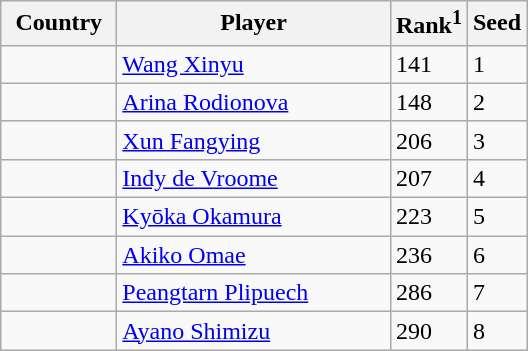<table class="sortable wikitable">
<tr>
<th width="70">Country</th>
<th width="175">Player</th>
<th>Rank<sup>1</sup></th>
<th>Seed</th>
</tr>
<tr>
<td></td>
<td><a href='#'>Wang Xinyu</a></td>
<td>141</td>
<td>1</td>
</tr>
<tr>
<td></td>
<td><a href='#'>Arina Rodionova</a></td>
<td>148</td>
<td>2</td>
</tr>
<tr>
<td></td>
<td><a href='#'>Xun Fangying</a></td>
<td>206</td>
<td>3</td>
</tr>
<tr>
<td></td>
<td><a href='#'>Indy de Vroome</a></td>
<td>207</td>
<td>4</td>
</tr>
<tr>
<td></td>
<td><a href='#'>Kyōka Okamura</a></td>
<td>223</td>
<td>5</td>
</tr>
<tr>
<td></td>
<td><a href='#'>Akiko Omae</a></td>
<td>236</td>
<td>6</td>
</tr>
<tr>
<td></td>
<td><a href='#'>Peangtarn Plipuech</a></td>
<td>286</td>
<td>7</td>
</tr>
<tr>
<td></td>
<td><a href='#'>Ayano Shimizu</a></td>
<td>290</td>
<td>8</td>
</tr>
</table>
